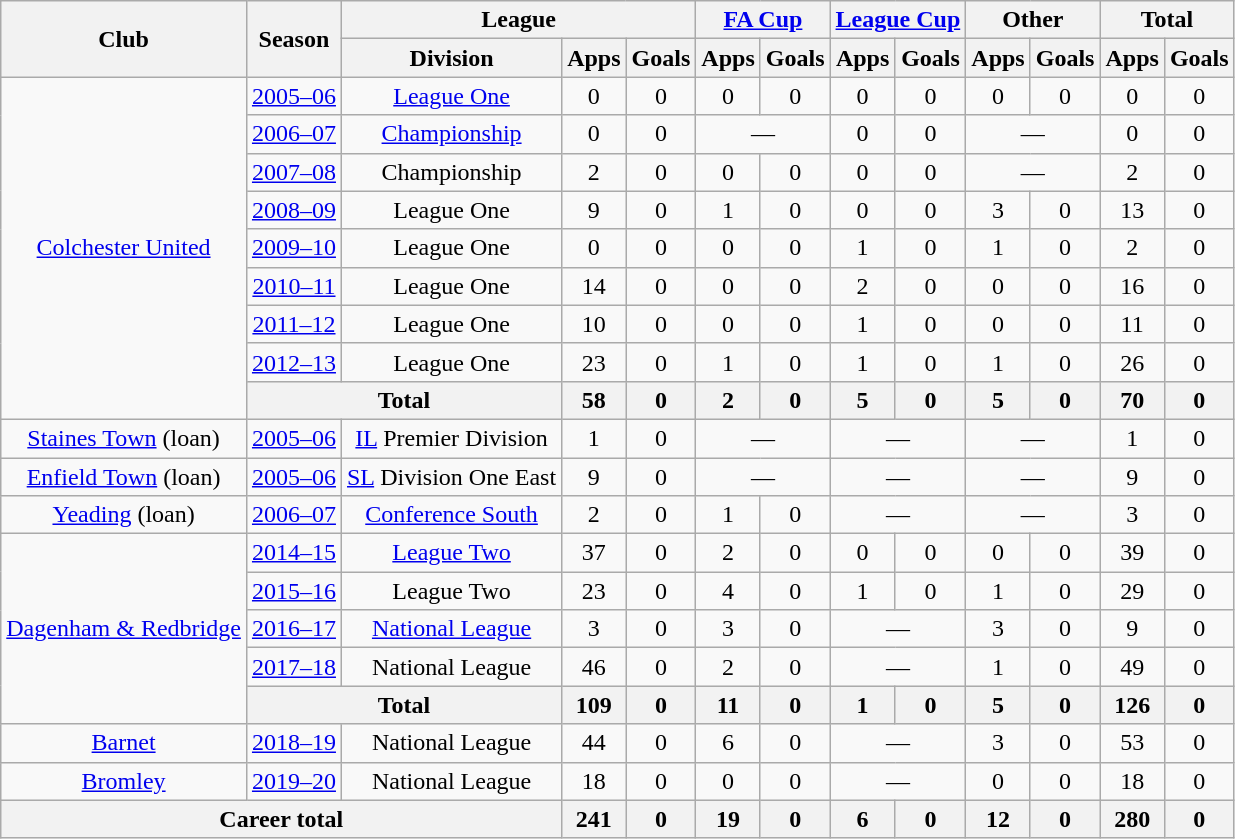<table class="wikitable" style="text-align: center;">
<tr>
<th rowspan="2">Club</th>
<th rowspan="2">Season</th>
<th colspan="3">League</th>
<th colspan="2"><a href='#'>FA Cup</a></th>
<th colspan="2"><a href='#'>League Cup</a></th>
<th colspan="2">Other</th>
<th colspan="2">Total</th>
</tr>
<tr>
<th>Division</th>
<th>Apps</th>
<th>Goals</th>
<th>Apps</th>
<th>Goals</th>
<th>Apps</th>
<th>Goals</th>
<th>Apps</th>
<th>Goals</th>
<th>Apps</th>
<th>Goals</th>
</tr>
<tr>
<td rowspan="9"><a href='#'>Colchester United</a></td>
<td><a href='#'>2005–06</a></td>
<td><a href='#'>League One</a></td>
<td>0</td>
<td>0</td>
<td>0</td>
<td>0</td>
<td>0</td>
<td>0</td>
<td>0</td>
<td>0</td>
<td>0</td>
<td>0</td>
</tr>
<tr>
<td><a href='#'>2006–07</a></td>
<td><a href='#'>Championship</a></td>
<td>0</td>
<td>0</td>
<td colspan="2">—</td>
<td>0</td>
<td>0</td>
<td colspan="2">—</td>
<td>0</td>
<td>0</td>
</tr>
<tr>
<td><a href='#'>2007–08</a></td>
<td>Championship</td>
<td>2</td>
<td>0</td>
<td>0</td>
<td>0</td>
<td>0</td>
<td>0</td>
<td colspan="2">—</td>
<td>2</td>
<td>0</td>
</tr>
<tr>
<td><a href='#'>2008–09</a></td>
<td>League One</td>
<td>9</td>
<td>0</td>
<td>1</td>
<td>0</td>
<td>0</td>
<td>0</td>
<td>3</td>
<td>0</td>
<td>13</td>
<td>0</td>
</tr>
<tr>
<td><a href='#'>2009–10</a></td>
<td>League One</td>
<td>0</td>
<td>0</td>
<td>0</td>
<td>0</td>
<td>1</td>
<td>0</td>
<td>1</td>
<td>0</td>
<td>2</td>
<td>0</td>
</tr>
<tr>
<td><a href='#'>2010–11</a></td>
<td>League One</td>
<td>14</td>
<td>0</td>
<td>0</td>
<td>0</td>
<td>2</td>
<td>0</td>
<td>0</td>
<td>0</td>
<td>16</td>
<td>0</td>
</tr>
<tr>
<td><a href='#'>2011–12</a></td>
<td>League One</td>
<td>10</td>
<td>0</td>
<td>0</td>
<td>0</td>
<td>1</td>
<td>0</td>
<td>0</td>
<td>0</td>
<td>11</td>
<td>0</td>
</tr>
<tr>
<td><a href='#'>2012–13</a></td>
<td>League One</td>
<td>23</td>
<td>0</td>
<td>1</td>
<td>0</td>
<td>1</td>
<td>0</td>
<td>1</td>
<td>0</td>
<td>26</td>
<td>0</td>
</tr>
<tr>
<th colspan="2">Total</th>
<th>58</th>
<th>0</th>
<th>2</th>
<th>0</th>
<th>5</th>
<th>0</th>
<th>5</th>
<th>0</th>
<th>70</th>
<th>0</th>
</tr>
<tr>
<td><a href='#'>Staines Town</a> (loan)</td>
<td><a href='#'>2005–06</a></td>
<td><a href='#'>IL</a> Premier Division</td>
<td>1</td>
<td>0</td>
<td colspan="2">—</td>
<td colspan="2">—</td>
<td colspan="2">—</td>
<td>1</td>
<td>0</td>
</tr>
<tr>
<td><a href='#'>Enfield Town</a> (loan)</td>
<td><a href='#'>2005–06</a></td>
<td><a href='#'>SL</a> Division One East</td>
<td>9</td>
<td>0</td>
<td colspan="2">—</td>
<td colspan="2">—</td>
<td colspan="2">—</td>
<td>9</td>
<td>0</td>
</tr>
<tr>
<td><a href='#'>Yeading</a> (loan)</td>
<td><a href='#'>2006–07</a></td>
<td><a href='#'>Conference South</a></td>
<td>2</td>
<td>0</td>
<td>1</td>
<td>0</td>
<td colspan="2">—</td>
<td colspan="2">—</td>
<td>3</td>
<td>0</td>
</tr>
<tr>
<td rowspan="5"><a href='#'>Dagenham & Redbridge</a></td>
<td><a href='#'>2014–15</a></td>
<td><a href='#'>League Two</a></td>
<td>37</td>
<td>0</td>
<td>2</td>
<td>0</td>
<td>0</td>
<td>0</td>
<td>0</td>
<td>0</td>
<td>39</td>
<td>0</td>
</tr>
<tr>
<td><a href='#'>2015–16</a></td>
<td>League Two</td>
<td>23</td>
<td>0</td>
<td>4</td>
<td>0</td>
<td>1</td>
<td>0</td>
<td>1</td>
<td>0</td>
<td>29</td>
<td>0</td>
</tr>
<tr>
<td><a href='#'>2016–17</a></td>
<td><a href='#'>National League</a></td>
<td>3</td>
<td>0</td>
<td>3</td>
<td>0</td>
<td colspan="2">—</td>
<td>3</td>
<td>0</td>
<td>9</td>
<td>0</td>
</tr>
<tr>
<td><a href='#'>2017–18</a></td>
<td>National League</td>
<td>46</td>
<td>0</td>
<td>2</td>
<td>0</td>
<td colspan="2">—</td>
<td>1</td>
<td>0</td>
<td>49</td>
<td>0</td>
</tr>
<tr>
<th colspan="2">Total</th>
<th>109</th>
<th>0</th>
<th>11</th>
<th>0</th>
<th>1</th>
<th>0</th>
<th>5</th>
<th>0</th>
<th>126</th>
<th>0</th>
</tr>
<tr>
<td><a href='#'>Barnet</a></td>
<td><a href='#'>2018–19</a></td>
<td>National League</td>
<td>44</td>
<td>0</td>
<td>6</td>
<td>0</td>
<td colspan="2">—</td>
<td>3</td>
<td>0</td>
<td>53</td>
<td>0</td>
</tr>
<tr>
<td><a href='#'>Bromley</a></td>
<td><a href='#'>2019–20</a></td>
<td>National League</td>
<td>18</td>
<td>0</td>
<td>0</td>
<td>0</td>
<td colspan="2">—</td>
<td>0</td>
<td>0</td>
<td>18</td>
<td>0</td>
</tr>
<tr>
<th colspan="3">Career total</th>
<th>241</th>
<th>0</th>
<th>19</th>
<th>0</th>
<th>6</th>
<th>0</th>
<th>12</th>
<th>0</th>
<th>280</th>
<th>0</th>
</tr>
</table>
